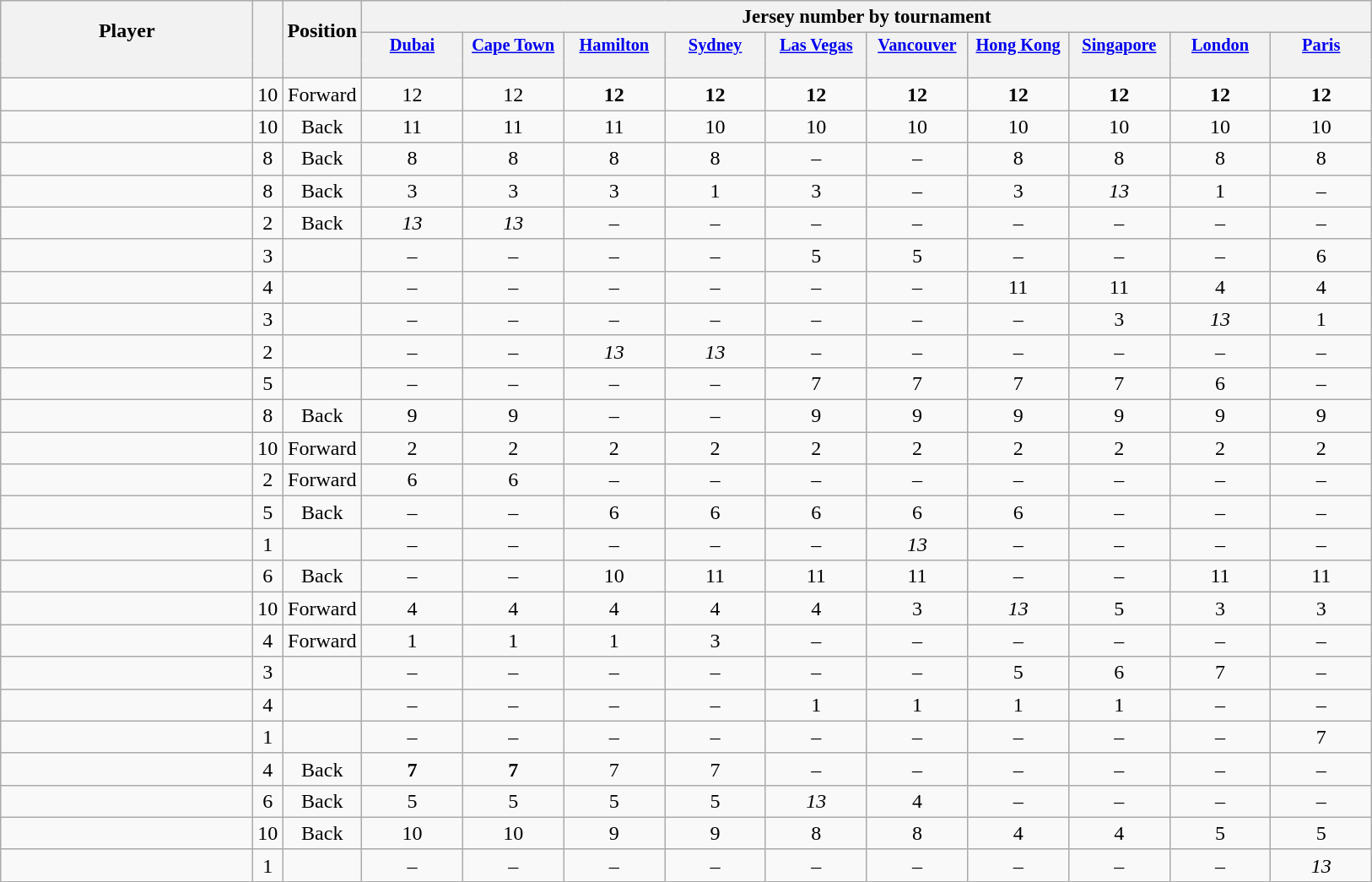<table class="wikitable sortable" style="text-align:center;">
<tr>
<th rowspan=2 style="border-bottom:0px; width:12em;">Player</th>
<th rowspan=2 style="border-bottom:0px;"></th>
<th rowspan=2 style="border-bottom:0px;">Position</th>
<th colspan=10 style="font-size:95%;">Jersey number by tournament</th>
</tr>
<tr>
<th style="vertical-align:top;width:5.5em;border-bottom:1px solid transparent;padding:2px;font-size:85%;"><a href='#'>Dubai</a></th>
<th style="vertical-align:top;width:5.5em;border-bottom:1px solid transparent;padding:2px;font-size:85%;"><a href='#'>Cape Town</a></th>
<th style="vertical-align:top;width:5.5em;border-bottom:1px solid transparent;padding:2px;font-size:85%;"><a href='#'>Hamilton</a></th>
<th style="vertical-align:top;width:5.5em;border-bottom:1px solid transparent;padding:2px;font-size:85%;"><a href='#'>Sydney</a></th>
<th style="vertical-align:top;width:5.5em;border-bottom:1px solid transparent;padding:2px;font-size:85%;"><a href='#'>Las Vegas</a></th>
<th style="vertical-align:top;width:5.5em;border-bottom:1px solid transparent;padding:2px;font-size:85%;"><a href='#'>Vancouver</a></th>
<th style="vertical-align:top;width:5.5em;border-bottom:1px solid transparent;padding:2px;font-size:85%;"><a href='#'>Hong Kong</a></th>
<th style="vertical-align:top;width:5.5em;border-bottom:1px solid transparent;padding:2px;font-size:85%;"><a href='#'>Singapore</a></th>
<th style="vertical-align:top;width:5.5em;border-bottom:1px solid transparent;padding:2px;font-size:85%;"><a href='#'>London</a></th>
<th style="vertical-align:top;width:5.5em;border-bottom:1px solid transparent;padding:2px;font-size:85%;"><a href='#'>Paris</a></th>
</tr>
<tr style="line-height:8px;">
<th style="border-top:1px solid transparent;"></th>
<th style="border-top:1px solid transparent;"> </th>
<th style="border-top:1px solid transparent;"> </th>
<th data-sort-type="number" style="border-top:1px solid transparent;"></th>
<th data-sort-type="number" style="border-top:1px solid transparent;"></th>
<th data-sort-type="number" style="border-top:1px solid transparent;"></th>
<th data-sort-type="number" style="border-top:1px solid transparent;"></th>
<th data-sort-type="number" style="border-top:1px solid transparent;"></th>
<th data-sort-type="number" style="border-top:1px solid transparent;"></th>
<th data-sort-type="number" style="border-top:1px solid transparent;"></th>
<th data-sort-type="number" style="border-top:1px solid transparent;"></th>
<th data-sort-type="number" style="border-top:1px solid transparent;"></th>
<th data-sort-type="number" style="border-top:1px solid transparent;"></th>
</tr>
<tr>
<td align=left></td>
<td>10</td>
<td>Forward</td>
<td>12</td>
<td>12</td>
<td><strong>12</strong></td>
<td><strong>12</strong></td>
<td><strong>12</strong></td>
<td><strong>12</strong></td>
<td><strong>12</strong></td>
<td><strong>12</strong></td>
<td><strong>12</strong></td>
<td><strong>12</strong></td>
</tr>
<tr>
<td align=left></td>
<td>10</td>
<td>Back</td>
<td>11</td>
<td>11</td>
<td>11</td>
<td>10</td>
<td>10</td>
<td>10</td>
<td>10</td>
<td>10</td>
<td>10</td>
<td>10</td>
</tr>
<tr>
<td align=left></td>
<td>8</td>
<td>Back</td>
<td>8</td>
<td>8</td>
<td>8</td>
<td>8</td>
<td>–</td>
<td>–</td>
<td>8</td>
<td>8</td>
<td>8</td>
<td>8</td>
</tr>
<tr>
<td align=left></td>
<td>8</td>
<td>Back</td>
<td>3</td>
<td>3</td>
<td>3</td>
<td>1</td>
<td>3</td>
<td>–</td>
<td>3</td>
<td><em>13</em></td>
<td>1</td>
<td>–</td>
</tr>
<tr>
<td align=left></td>
<td>2</td>
<td>Back</td>
<td><em>13</em></td>
<td><em>13</em></td>
<td>–</td>
<td>–</td>
<td>–</td>
<td>–</td>
<td>–</td>
<td>–</td>
<td>–</td>
<td>–</td>
</tr>
<tr>
<td align=left></td>
<td>3</td>
<td></td>
<td>–</td>
<td>–</td>
<td>–</td>
<td>–</td>
<td>5</td>
<td>5</td>
<td>–</td>
<td>–</td>
<td>–</td>
<td>6</td>
</tr>
<tr>
<td align=left></td>
<td>4</td>
<td></td>
<td>–</td>
<td>–</td>
<td>–</td>
<td>–</td>
<td>–</td>
<td>–</td>
<td>11</td>
<td>11</td>
<td>4</td>
<td>4</td>
</tr>
<tr>
<td align=left></td>
<td>3</td>
<td></td>
<td>–</td>
<td>–</td>
<td>–</td>
<td>–</td>
<td>–</td>
<td>–</td>
<td>–</td>
<td>3</td>
<td><em>13</em></td>
<td>1</td>
</tr>
<tr>
<td align=left></td>
<td>2</td>
<td></td>
<td>–</td>
<td>–</td>
<td><em>13</em></td>
<td><em>13</em></td>
<td>–</td>
<td>–</td>
<td>–</td>
<td>–</td>
<td>–</td>
<td>–</td>
</tr>
<tr>
<td align=left></td>
<td>5</td>
<td></td>
<td>–</td>
<td>–</td>
<td>–</td>
<td>–</td>
<td>7</td>
<td>7</td>
<td>7</td>
<td>7</td>
<td>6</td>
<td>–</td>
</tr>
<tr>
<td align=left></td>
<td>8</td>
<td>Back</td>
<td>9</td>
<td>9</td>
<td>–</td>
<td>–</td>
<td>9</td>
<td>9</td>
<td>9</td>
<td>9</td>
<td>9</td>
<td>9</td>
</tr>
<tr>
<td align=left></td>
<td>10</td>
<td>Forward</td>
<td>2</td>
<td>2</td>
<td>2</td>
<td>2</td>
<td>2</td>
<td>2</td>
<td>2</td>
<td>2</td>
<td>2</td>
<td>2</td>
</tr>
<tr>
<td align=left></td>
<td>2</td>
<td>Forward</td>
<td>6</td>
<td>6</td>
<td>–</td>
<td>–</td>
<td>–</td>
<td>–</td>
<td>–</td>
<td>–</td>
<td>–</td>
<td>–</td>
</tr>
<tr>
<td align=left></td>
<td>5</td>
<td>Back</td>
<td>–</td>
<td>–</td>
<td>6</td>
<td>6</td>
<td>6</td>
<td>6</td>
<td>6</td>
<td>–</td>
<td>–</td>
<td>–</td>
</tr>
<tr>
<td align=left></td>
<td>1</td>
<td></td>
<td>–</td>
<td>–</td>
<td>–</td>
<td>–</td>
<td>–</td>
<td><em>13</em></td>
<td>–</td>
<td>–</td>
<td>–</td>
<td>–</td>
</tr>
<tr>
<td align=left></td>
<td>6</td>
<td>Back</td>
<td>–</td>
<td>–</td>
<td>10</td>
<td>11</td>
<td>11</td>
<td>11</td>
<td>–</td>
<td>–</td>
<td>11</td>
<td>11</td>
</tr>
<tr>
<td align=left></td>
<td>10</td>
<td>Forward</td>
<td>4</td>
<td>4</td>
<td>4</td>
<td>4</td>
<td>4</td>
<td>3</td>
<td><em>13</em></td>
<td>5</td>
<td>3</td>
<td>3</td>
</tr>
<tr>
<td align=left></td>
<td>4</td>
<td>Forward</td>
<td>1</td>
<td>1</td>
<td>1</td>
<td>3</td>
<td>–</td>
<td>–</td>
<td>–</td>
<td>–</td>
<td>–</td>
<td>–</td>
</tr>
<tr>
<td align=left></td>
<td>3</td>
<td></td>
<td>–</td>
<td>–</td>
<td>–</td>
<td>–</td>
<td>–</td>
<td>–</td>
<td>5</td>
<td>6</td>
<td>7</td>
<td>–</td>
</tr>
<tr>
<td align=left></td>
<td>4</td>
<td></td>
<td>–</td>
<td>–</td>
<td>–</td>
<td>–</td>
<td>1</td>
<td>1</td>
<td>1</td>
<td>1</td>
<td>–</td>
<td>–</td>
</tr>
<tr>
<td align=left></td>
<td>1</td>
<td></td>
<td>–</td>
<td>–</td>
<td>–</td>
<td>–</td>
<td>–</td>
<td>–</td>
<td>–</td>
<td>–</td>
<td>–</td>
<td>7</td>
</tr>
<tr>
<td align=left></td>
<td>4</td>
<td>Back</td>
<td><strong>7</strong></td>
<td><strong>7</strong></td>
<td>7</td>
<td>7</td>
<td>–</td>
<td>–</td>
<td>–</td>
<td>–</td>
<td>–</td>
<td>–</td>
</tr>
<tr>
<td align=left></td>
<td>6</td>
<td>Back</td>
<td>5</td>
<td>5</td>
<td>5</td>
<td>5</td>
<td><em>13</em></td>
<td>4</td>
<td>–</td>
<td>–</td>
<td>–</td>
<td>–</td>
</tr>
<tr>
<td align=left></td>
<td>10</td>
<td>Back</td>
<td>10</td>
<td>10</td>
<td>9</td>
<td>9</td>
<td>8</td>
<td>8</td>
<td>4</td>
<td>4</td>
<td>5</td>
<td>5</td>
</tr>
<tr>
<td align=left></td>
<td>1</td>
<td></td>
<td>–</td>
<td>–</td>
<td>–</td>
<td>–</td>
<td>–</td>
<td>–</td>
<td>–</td>
<td>–</td>
<td>–</td>
<td><em>13</em></td>
</tr>
</table>
